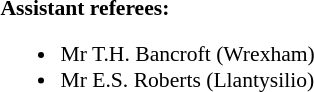<table style="width:100%; font-size:90%;">
<tr>
<td><br><strong>Assistant referees:</strong><ul><li>Mr T.H. Bancroft (Wrexham)</li><li>Mr E.S. Roberts (Llantysilio)</li></ul></td>
</tr>
</table>
